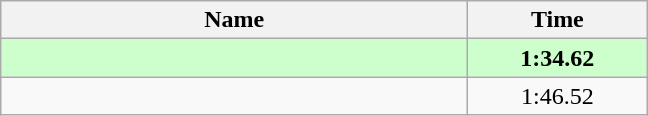<table class="wikitable" style="text-align:center;">
<tr>
<th style="width:19em">Name</th>
<th style="width:7em">Time</th>
</tr>
<tr bgcolor=ccffcc>
<td align=left><strong></strong></td>
<td><strong>1:34.62</strong></td>
</tr>
<tr>
<td align=left></td>
<td>1:46.52</td>
</tr>
</table>
